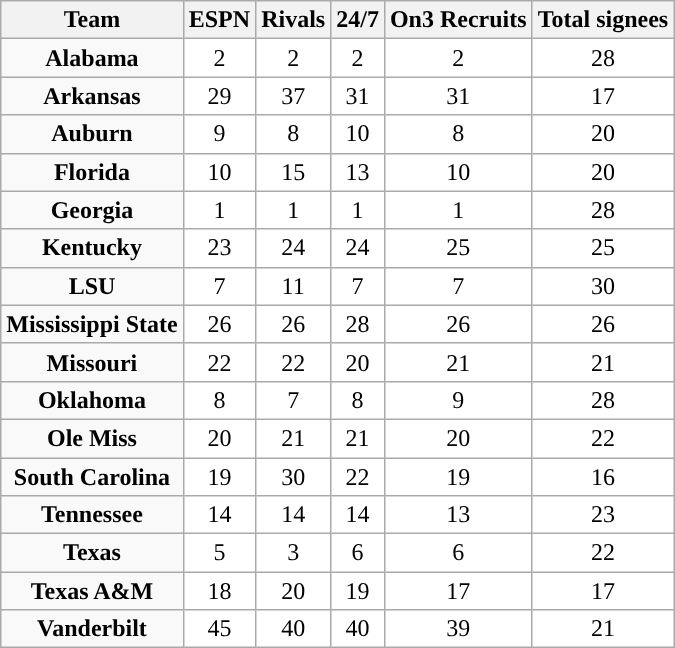<table class="wikitable sortable" style="text-align:center">
<tr>
<th>Team</th>
<th>ESPN</th>
<th>Rivals</th>
<th>24/7</th>
<th>On3 Recruits</th>
<th>Total signees</th>
</tr>
<tr>
<td><strong>Alabama</strong></td>
<td style="text-align:center; background:white">2</td>
<td style="text-align:center; background:white">2</td>
<td style="text-align:center; background:white">2</td>
<td style="text-align:center; background:white">2</td>
<td style="text-align:center; background:white">28</td>
</tr>
<tr>
<td><strong>Arkansas</strong></td>
<td style="text-align:center; background:white">29</td>
<td style="text-align:center; background:white">37</td>
<td style="text-align:center; background:white">31</td>
<td style="text-align:center; background:white">31</td>
<td style="text-align:center; background:white">17</td>
</tr>
<tr>
<td><strong>Auburn</strong></td>
<td style="text-align:center; background:white">9</td>
<td style="text-align:center; background:white">8</td>
<td style="text-align:center; background:white">10</td>
<td style="text-align:center; background:white">8</td>
<td style="text-align:center; background:white">20</td>
</tr>
<tr>
<td><strong>Florida</strong></td>
<td style="text-align:center; background:white">10</td>
<td style="text-align:center; background:white">15</td>
<td style="text-align:center; background:white">13</td>
<td style="text-align:center; background:white">10</td>
<td style="text-align:center; background:white">20</td>
</tr>
<tr>
<td><strong>Georgia</strong></td>
<td style="text-align:center; background:white">1</td>
<td style="text-align:center; background:white">1</td>
<td style="text-align:center; background:white">1</td>
<td style="text-align:center; background:white">1</td>
<td style="text-align:center; background:white">28</td>
</tr>
<tr>
<td><strong>Kentucky</strong></td>
<td style="text-align:center; background:white">23</td>
<td style="text-align:center; background:white">24</td>
<td style="text-align:center; background:white">24</td>
<td style="text-align:center; background:white">25</td>
<td style="text-align:center; background:white">25</td>
</tr>
<tr>
<td><strong>LSU</strong></td>
<td style="text-align:center; background:white">7</td>
<td style="text-align:center; background:white">11</td>
<td style="text-align:center; background:white">7</td>
<td style="text-align:center; background:white">7</td>
<td style="text-align:center; background:white">30</td>
</tr>
<tr>
<td><strong>Mississippi State</strong></td>
<td style="text-align:center; background:white">26</td>
<td style="text-align:center; background:white">26</td>
<td style="text-align:center; background:white">28</td>
<td style="text-align:center; background:white">26</td>
<td style="text-align:center; background:white">26</td>
</tr>
<tr>
<td><strong>Missouri</strong></td>
<td style="text-align:center; background:white">22</td>
<td style="text-align:center; background:white">22</td>
<td style="text-align:center; background:white">20</td>
<td style="text-align:center; background:white">21</td>
<td style="text-align:center; background:white">21</td>
</tr>
<tr>
<td><strong>Oklahoma</strong></td>
<td style="text-align:center; background:white">8</td>
<td style="text-align:center; background:white">7</td>
<td style="text-align:center; background:white">8</td>
<td style="text-align:center; background:white">9</td>
<td style="text-align:center; background:white">28</td>
</tr>
<tr>
<td><strong>Ole Miss</strong></td>
<td style="text-align:center; background:white">20</td>
<td style="text-align:center; background:white">21</td>
<td style="text-align:center; background:white">21</td>
<td style="text-align:center; background:white">20</td>
<td style="text-align:center; background:white">22</td>
</tr>
<tr>
<td><strong>South Carolina</strong></td>
<td style="text-align:center; background:white">19</td>
<td style="text-align:center; background:white">30</td>
<td style="text-align:center; background:white">22</td>
<td style="text-align:center; background:white">19</td>
<td style="text-align:center; background:white">16</td>
</tr>
<tr>
<td><strong>Tennessee</strong></td>
<td style="text-align:center; background:white">14</td>
<td style="text-align:center; background:white">14</td>
<td style="text-align:center; background:white">14</td>
<td style="text-align:center; background:white">13</td>
<td style="text-align:center; background:white">23</td>
</tr>
<tr>
<td><strong>Texas</strong></td>
<td style="text-align:center; background:white">5</td>
<td style="text-align:center; background:white">3</td>
<td style="text-align:center; background:white">6</td>
<td style="text-align:center; background:white">6</td>
<td style="text-align:center; background:white">22</td>
</tr>
<tr>
<td><strong>Texas A&M</strong></td>
<td style="text-align:center; background:white">18</td>
<td style="text-align:center; background:white">20</td>
<td style="text-align:center; background:white">19</td>
<td style="text-align:center; background:white">17</td>
<td style="text-align:center; background:white">17</td>
</tr>
<tr>
<td><strong>Vanderbilt</strong></td>
<td style="text-align:center; background:white">45</td>
<td style="text-align:center; background:white">40</td>
<td style="text-align:center; background:white">40</td>
<td style="text-align:center; background:white">39</td>
<td style="text-align:center; background:white">21</td>
</tr>
</table>
